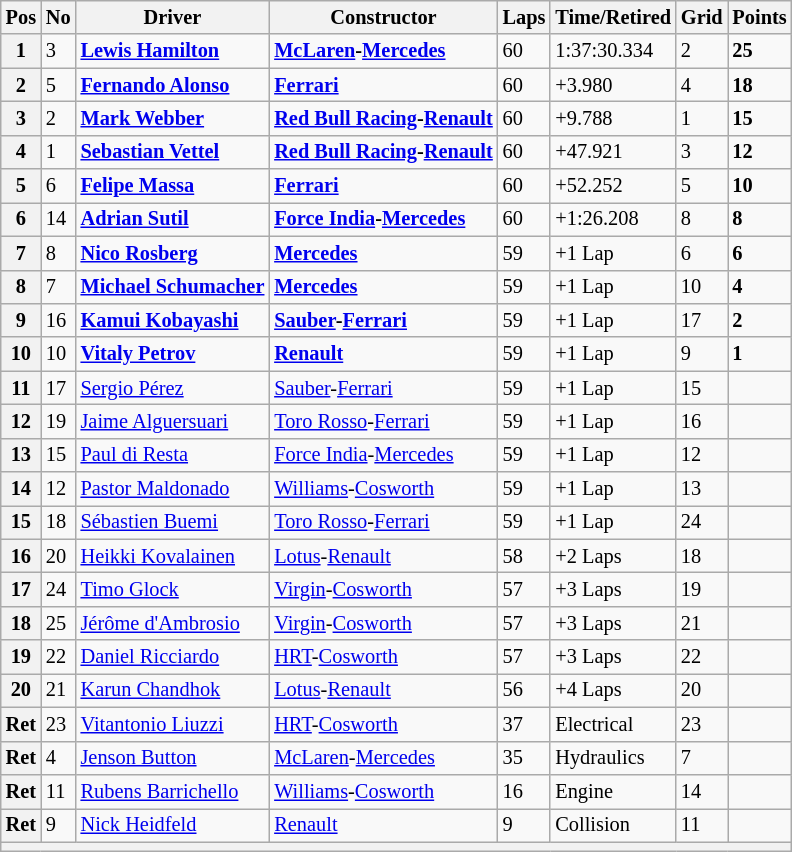<table class="wikitable" style="font-size: 85%">
<tr>
<th>Pos</th>
<th>No</th>
<th>Driver</th>
<th>Constructor</th>
<th>Laps</th>
<th>Time/Retired</th>
<th>Grid</th>
<th>Points</th>
</tr>
<tr>
<th>1</th>
<td>3</td>
<td> <strong><a href='#'>Lewis Hamilton</a></strong></td>
<td><strong><a href='#'>McLaren</a>-<a href='#'>Mercedes</a></strong></td>
<td>60</td>
<td>1:37:30.334</td>
<td>2</td>
<td><strong>25</strong></td>
</tr>
<tr>
<th>2</th>
<td>5</td>
<td><strong> <a href='#'>Fernando Alonso</a></strong></td>
<td><strong><a href='#'>Ferrari</a></strong></td>
<td>60</td>
<td>+3.980</td>
<td>4</td>
<td><strong>18</strong></td>
</tr>
<tr>
<th>3</th>
<td>2</td>
<td> <strong><a href='#'>Mark Webber</a></strong></td>
<td><strong><a href='#'>Red Bull Racing</a>-<a href='#'>Renault</a></strong></td>
<td>60</td>
<td>+9.788</td>
<td>1</td>
<td><strong>15</strong></td>
</tr>
<tr>
<th>4</th>
<td>1</td>
<td> <strong><a href='#'>Sebastian Vettel</a></strong></td>
<td><strong><a href='#'>Red Bull Racing</a>-<a href='#'>Renault</a></strong></td>
<td>60</td>
<td>+47.921</td>
<td>3</td>
<td><strong>12</strong></td>
</tr>
<tr>
<th>5</th>
<td>6</td>
<td> <strong><a href='#'>Felipe Massa</a></strong></td>
<td><strong><a href='#'>Ferrari</a></strong></td>
<td>60</td>
<td>+52.252</td>
<td>5</td>
<td><strong>10</strong></td>
</tr>
<tr>
<th>6</th>
<td>14</td>
<td> <strong><a href='#'>Adrian Sutil</a></strong></td>
<td><strong><a href='#'>Force India</a>-<a href='#'>Mercedes</a></strong></td>
<td>60</td>
<td>+1:26.208</td>
<td>8</td>
<td><strong>8</strong></td>
</tr>
<tr>
<th>7</th>
<td>8</td>
<td> <strong><a href='#'>Nico Rosberg</a></strong></td>
<td><strong><a href='#'>Mercedes</a></strong></td>
<td>59</td>
<td>+1 Lap</td>
<td>6</td>
<td><strong>6</strong></td>
</tr>
<tr>
<th>8</th>
<td>7</td>
<td> <strong><a href='#'>Michael Schumacher</a></strong></td>
<td><strong><a href='#'>Mercedes</a></strong></td>
<td>59</td>
<td>+1 Lap</td>
<td>10</td>
<td><strong>4</strong></td>
</tr>
<tr>
<th>9</th>
<td>16</td>
<td> <strong><a href='#'>Kamui Kobayashi</a></strong></td>
<td><strong><a href='#'>Sauber</a>-<a href='#'>Ferrari</a></strong></td>
<td>59</td>
<td>+1 Lap</td>
<td>17</td>
<td><strong>2</strong></td>
</tr>
<tr>
<th>10</th>
<td>10</td>
<td> <strong><a href='#'>Vitaly Petrov</a></strong></td>
<td><strong><a href='#'>Renault</a></strong></td>
<td>59</td>
<td>+1 Lap</td>
<td>9</td>
<td><strong>1</strong></td>
</tr>
<tr>
<th>11</th>
<td>17</td>
<td> <a href='#'>Sergio Pérez</a></td>
<td><a href='#'>Sauber</a>-<a href='#'>Ferrari</a></td>
<td>59</td>
<td>+1 Lap</td>
<td>15</td>
<td></td>
</tr>
<tr>
<th>12</th>
<td>19</td>
<td> <a href='#'>Jaime Alguersuari</a></td>
<td><a href='#'>Toro Rosso</a>-<a href='#'>Ferrari</a></td>
<td>59</td>
<td>+1 Lap</td>
<td>16</td>
<td></td>
</tr>
<tr>
<th>13</th>
<td>15</td>
<td> <a href='#'>Paul di Resta</a></td>
<td><a href='#'>Force India</a>-<a href='#'>Mercedes</a></td>
<td>59</td>
<td>+1 Lap</td>
<td>12</td>
<td></td>
</tr>
<tr>
<th>14</th>
<td>12</td>
<td> <a href='#'>Pastor Maldonado</a></td>
<td><a href='#'>Williams</a>-<a href='#'>Cosworth</a></td>
<td>59</td>
<td>+1 Lap</td>
<td>13</td>
<td></td>
</tr>
<tr>
<th>15</th>
<td>18</td>
<td> <a href='#'>Sébastien Buemi</a></td>
<td><a href='#'>Toro Rosso</a>-<a href='#'>Ferrari</a></td>
<td>59</td>
<td>+1 Lap</td>
<td>24</td>
<td></td>
</tr>
<tr>
<th>16</th>
<td>20</td>
<td> <a href='#'>Heikki Kovalainen</a></td>
<td><a href='#'>Lotus</a>-<a href='#'>Renault</a></td>
<td>58</td>
<td>+2 Laps</td>
<td>18</td>
<td></td>
</tr>
<tr>
<th>17</th>
<td>24</td>
<td> <a href='#'>Timo Glock</a></td>
<td><a href='#'>Virgin</a>-<a href='#'>Cosworth</a></td>
<td>57</td>
<td>+3 Laps</td>
<td>19</td>
<td></td>
</tr>
<tr>
<th>18</th>
<td>25</td>
<td> <a href='#'>Jérôme d'Ambrosio</a></td>
<td><a href='#'>Virgin</a>-<a href='#'>Cosworth</a></td>
<td>57</td>
<td>+3 Laps</td>
<td>21</td>
<td></td>
</tr>
<tr>
<th>19</th>
<td>22</td>
<td> <a href='#'>Daniel Ricciardo</a></td>
<td><a href='#'>HRT</a>-<a href='#'>Cosworth</a></td>
<td>57</td>
<td>+3 Laps</td>
<td>22</td>
<td></td>
</tr>
<tr>
<th>20</th>
<td>21</td>
<td> <a href='#'>Karun Chandhok</a></td>
<td><a href='#'>Lotus</a>-<a href='#'>Renault</a></td>
<td>56</td>
<td>+4 Laps</td>
<td>20</td>
<td></td>
</tr>
<tr>
<th>Ret</th>
<td>23</td>
<td> <a href='#'>Vitantonio Liuzzi</a></td>
<td><a href='#'>HRT</a>-<a href='#'>Cosworth</a></td>
<td>37</td>
<td>Electrical</td>
<td>23</td>
<td></td>
</tr>
<tr>
<th>Ret</th>
<td>4</td>
<td> <a href='#'>Jenson Button</a></td>
<td><a href='#'>McLaren</a>-<a href='#'>Mercedes</a></td>
<td>35</td>
<td>Hydraulics</td>
<td>7</td>
<td></td>
</tr>
<tr>
<th>Ret</th>
<td>11</td>
<td> <a href='#'>Rubens Barrichello</a></td>
<td><a href='#'>Williams</a>-<a href='#'>Cosworth</a></td>
<td>16</td>
<td>Engine</td>
<td>14</td>
<td></td>
</tr>
<tr>
<th>Ret</th>
<td>9</td>
<td> <a href='#'>Nick Heidfeld</a></td>
<td><a href='#'>Renault</a></td>
<td>9</td>
<td>Collision</td>
<td>11</td>
<td></td>
</tr>
<tr>
<th colspan="8"></th>
</tr>
</table>
